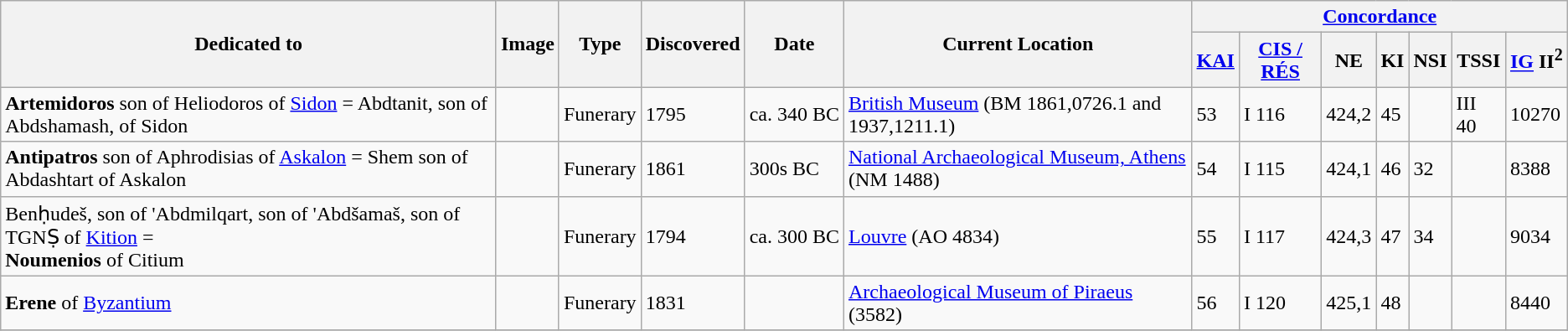<table class="wikitable sortable">
<tr>
<th rowspan="2">Dedicated to</th>
<th rowspan="2">Image</th>
<th rowspan="2">Type</th>
<th rowspan="2">Discovered</th>
<th rowspan="2">Date</th>
<th rowspan="2">Current Location</th>
<th colspan="7"><a href='#'>Concordance</a></th>
</tr>
<tr>
<th><a href='#'>KAI</a></th>
<th><a href='#'>CIS / RÉS</a></th>
<th>NE</th>
<th>KI</th>
<th>NSI</th>
<th>TSSI</th>
<th><a href='#'>IG</a> II<sup>2</sup></th>
</tr>
<tr>
<td><strong>Artemidoros</strong> son of Heliodoros of <a href='#'>Sidon</a> = Abdtanit, son of Abdshamash, of Sidon</td>
<td></td>
<td>Funerary</td>
<td>1795</td>
<td>ca. 340 BC</td>
<td><a href='#'>British Museum</a> (BM 1861,0726.1 and 1937,1211.1)</td>
<td>53</td>
<td>I 116</td>
<td>424,2</td>
<td>45</td>
<td></td>
<td>III 40</td>
<td>10270</td>
</tr>
<tr>
<td><strong>Antipatros</strong> son of Aphrodisias of <a href='#'>Askalon</a> = Shem son of Abdashtart of Askalon</td>
<td></td>
<td>Funerary</td>
<td>1861</td>
<td>300s BC</td>
<td><a href='#'>National Archaeological Museum, Athens</a> (NM 1488)</td>
<td>54</td>
<td>I 115</td>
<td>424,1</td>
<td>46</td>
<td>32</td>
<td></td>
<td>8388</td>
</tr>
<tr>
<td>Benḥudeš, son of 'Abdmilqart, son of 'Abdšamaš, son of TGNṢ of <a href='#'>Kition</a> =<br> <strong>Noumenios</strong> of Citium</td>
<td></td>
<td>Funerary</td>
<td>1794</td>
<td>ca. 300 BC</td>
<td><a href='#'>Louvre</a> (AO 4834)</td>
<td>55</td>
<td>I 117</td>
<td>424,3</td>
<td>47</td>
<td>34</td>
<td></td>
<td>9034</td>
</tr>
<tr>
<td><strong>Erene</strong> of <a href='#'>Byzantium</a></td>
<td></td>
<td>Funerary</td>
<td>1831</td>
<td></td>
<td><a href='#'>Archaeological Museum of Piraeus</a> (3582)</td>
<td>56</td>
<td>I 120</td>
<td>425,1</td>
<td>48</td>
<td></td>
<td></td>
<td>8440</td>
</tr>
<tr>
</tr>
</table>
